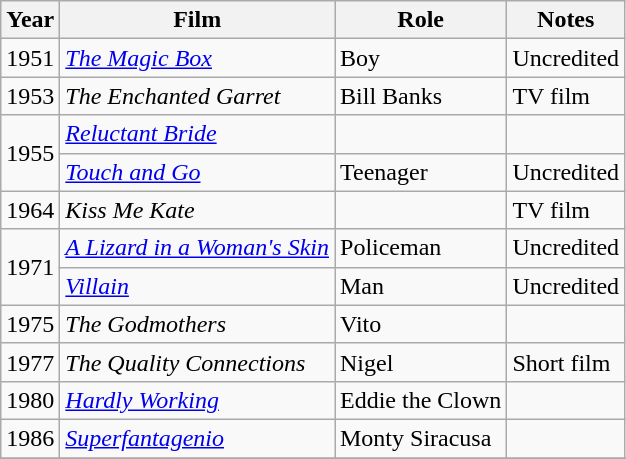<table class="wikitable sortable">
<tr>
<th>Year</th>
<th>Film</th>
<th>Role</th>
<th class="unsortable">Notes</th>
</tr>
<tr>
<td>1951</td>
<td><em><a href='#'>The Magic Box</a></em></td>
<td>Boy</td>
<td>Uncredited</td>
</tr>
<tr>
<td>1953</td>
<td><em>The Enchanted Garret</em></td>
<td>Bill Banks</td>
<td>TV film</td>
</tr>
<tr>
<td rowspan="2">1955</td>
<td><em><a href='#'>Reluctant Bride</a></em></td>
<td></td>
<td></td>
</tr>
<tr>
<td><em><a href='#'>Touch and Go</a></em></td>
<td>Teenager</td>
<td>Uncredited</td>
</tr>
<tr>
<td>1964</td>
<td><em>Kiss Me Kate</em></td>
<td></td>
<td>TV film</td>
</tr>
<tr>
<td rowspan="2">1971</td>
<td><em><a href='#'>A Lizard in a Woman's Skin</a></em></td>
<td>Policeman</td>
<td>Uncredited</td>
</tr>
<tr>
<td><em><a href='#'>Villain</a></em></td>
<td>Man</td>
<td>Uncredited</td>
</tr>
<tr>
<td>1975</td>
<td><em>The Godmothers</em></td>
<td>Vito</td>
<td></td>
</tr>
<tr>
<td>1977</td>
<td><em>The Quality Connections</em></td>
<td>Nigel</td>
<td>Short film</td>
</tr>
<tr>
<td>1980</td>
<td><em><a href='#'>Hardly Working</a></em></td>
<td>Eddie the Clown</td>
<td></td>
</tr>
<tr>
<td>1986</td>
<td><em><a href='#'>Superfantagenio</a></em></td>
<td>Monty Siracusa</td>
<td></td>
</tr>
<tr>
</tr>
</table>
